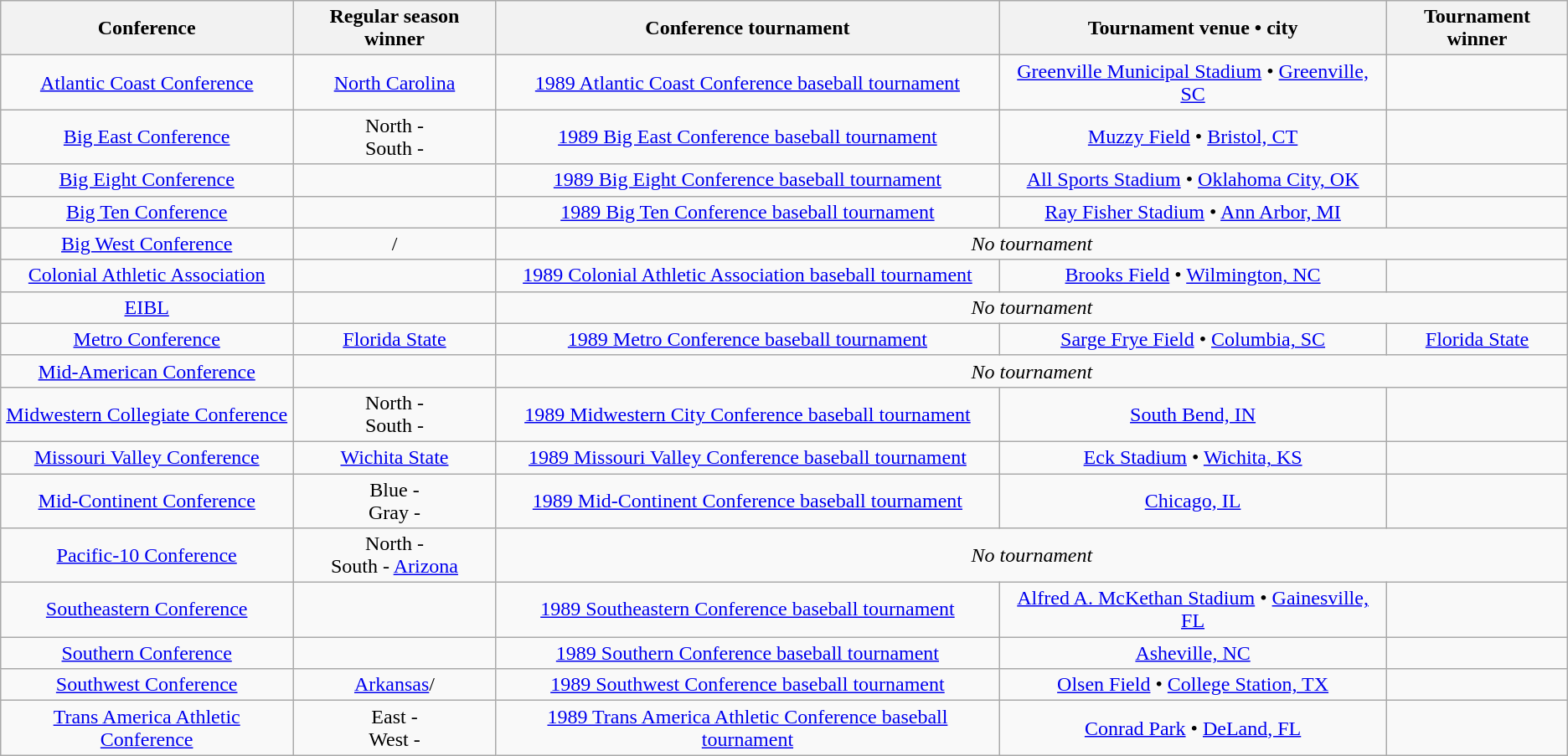<table class="wikitable" style="text-align:center;">
<tr>
<th>Conference</th>
<th>Regular season winner</th>
<th>Conference tournament</th>
<th>Tournament venue • city</th>
<th>Tournament winner</th>
</tr>
<tr>
<td><a href='#'>Atlantic Coast Conference</a></td>
<td><a href='#'>North Carolina</a></td>
<td><a href='#'>1989 Atlantic Coast Conference baseball tournament</a></td>
<td><a href='#'>Greenville Municipal Stadium</a> • <a href='#'>Greenville, SC</a></td>
<td></td>
</tr>
<tr>
<td><a href='#'>Big East Conference</a></td>
<td>North - <br>South - </td>
<td><a href='#'>1989 Big East Conference baseball tournament</a></td>
<td><a href='#'>Muzzy Field</a> • <a href='#'>Bristol, CT</a></td>
<td></td>
</tr>
<tr>
<td><a href='#'>Big Eight Conference</a></td>
<td></td>
<td><a href='#'>1989 Big Eight Conference baseball tournament</a></td>
<td><a href='#'>All Sports Stadium</a> • <a href='#'>Oklahoma City, OK</a></td>
<td></td>
</tr>
<tr>
<td><a href='#'>Big Ten Conference</a></td>
<td></td>
<td><a href='#'>1989 Big Ten Conference baseball tournament</a></td>
<td><a href='#'>Ray Fisher Stadium</a> • <a href='#'>Ann Arbor, MI</a></td>
<td></td>
</tr>
<tr>
<td><a href='#'>Big West Conference</a></td>
<td>/</td>
<td colspan=3><em>No tournament</em></td>
</tr>
<tr>
<td><a href='#'>Colonial Athletic Association</a></td>
<td></td>
<td><a href='#'>1989 Colonial Athletic Association baseball tournament</a></td>
<td><a href='#'>Brooks Field</a> • <a href='#'>Wilmington, NC</a></td>
<td></td>
</tr>
<tr>
<td><a href='#'>EIBL</a></td>
<td></td>
<td colspan=3><em>No tournament</em></td>
</tr>
<tr>
<td><a href='#'>Metro Conference</a></td>
<td><a href='#'>Florida State</a></td>
<td><a href='#'>1989 Metro Conference baseball tournament</a></td>
<td><a href='#'>Sarge Frye Field</a> • <a href='#'>Columbia, SC</a></td>
<td><a href='#'>Florida State</a></td>
</tr>
<tr>
<td><a href='#'>Mid-American Conference</a></td>
<td></td>
<td colspan=3><em>No tournament</em></td>
</tr>
<tr>
<td><a href='#'>Midwestern Collegiate Conference</a></td>
<td>North - <br>South - </td>
<td><a href='#'>1989 Midwestern City Conference baseball tournament</a></td>
<td><a href='#'>South Bend, IN</a></td>
<td></td>
</tr>
<tr>
<td><a href='#'>Missouri Valley Conference</a></td>
<td><a href='#'>Wichita State</a></td>
<td><a href='#'>1989 Missouri Valley Conference baseball tournament</a></td>
<td><a href='#'>Eck Stadium</a> • <a href='#'>Wichita, KS</a></td>
<td></td>
</tr>
<tr>
<td><a href='#'>Mid-Continent Conference</a></td>
<td>Blue - <br>Gray - </td>
<td><a href='#'>1989 Mid-Continent Conference baseball tournament</a></td>
<td><a href='#'>Chicago, IL</a></td>
<td></td>
</tr>
<tr>
<td><a href='#'>Pacific-10 Conference</a></td>
<td>North - <br>South - <a href='#'>Arizona</a></td>
<td colspan=3><em>No tournament</em></td>
</tr>
<tr>
<td><a href='#'>Southeastern Conference</a></td>
<td></td>
<td><a href='#'>1989 Southeastern Conference baseball tournament</a></td>
<td><a href='#'>Alfred A. McKethan Stadium</a> • <a href='#'>Gainesville, FL</a></td>
<td></td>
</tr>
<tr>
<td><a href='#'>Southern Conference</a></td>
<td></td>
<td><a href='#'>1989 Southern Conference baseball tournament</a></td>
<td><a href='#'>Asheville, NC</a></td>
<td></td>
</tr>
<tr>
<td><a href='#'>Southwest Conference</a></td>
<td><a href='#'>Arkansas</a>/</td>
<td><a href='#'>1989 Southwest Conference baseball tournament</a></td>
<td><a href='#'>Olsen Field</a> • <a href='#'>College Station, TX</a></td>
<td></td>
</tr>
<tr>
<td><a href='#'>Trans America Athletic Conference</a></td>
<td>East - <br>West - </td>
<td><a href='#'>1989 Trans America Athletic Conference baseball tournament</a></td>
<td><a href='#'>Conrad Park</a> • <a href='#'>DeLand, FL</a></td>
<td></td>
</tr>
</table>
